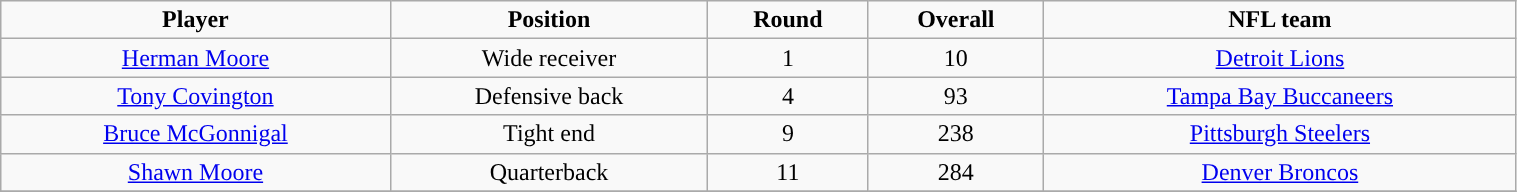<table class="wikitable" width="80%">
<tr align="center">
<td><strong>Player</strong></td>
<td><strong>Position</strong></td>
<td><strong>Round</strong></td>
<td><strong>Overall</strong></td>
<td><strong>NFL team</strong></td>
</tr>
<tr align="center" bgcolor="">
<td><a href='#'>Herman Moore</a></td>
<td>Wide receiver</td>
<td>1</td>
<td>10</td>
<td><a href='#'>Detroit Lions</a></td>
</tr>
<tr align="center" bgcolor="">
<td><a href='#'>Tony Covington</a></td>
<td>Defensive back</td>
<td>4</td>
<td>93</td>
<td><a href='#'>Tampa Bay Buccaneers</a></td>
</tr>
<tr align="center" bgcolor="">
<td><a href='#'>Bruce McGonnigal</a></td>
<td>Tight end</td>
<td>9</td>
<td>238</td>
<td><a href='#'>Pittsburgh Steelers</a></td>
</tr>
<tr align="center" bgcolor="">
<td><a href='#'>Shawn Moore</a></td>
<td>Quarterback</td>
<td>11</td>
<td>284</td>
<td><a href='#'>Denver Broncos</a></td>
</tr>
<tr align="center" bgcolor="">
</tr>
</table>
